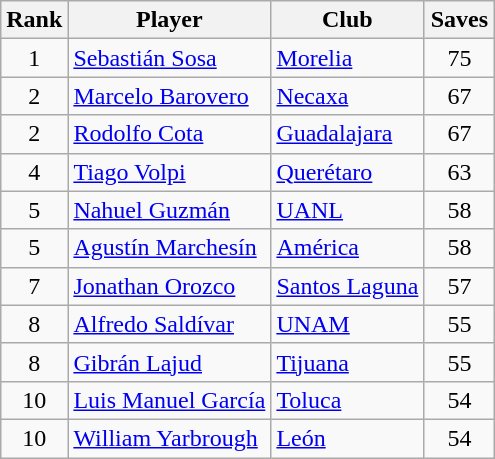<table class="wikitable">
<tr>
<th>Rank</th>
<th>Player</th>
<th>Club</th>
<th width=40>Saves</th>
</tr>
<tr>
<td align=center>1</td>
<td> <a href='#'>Sebastián Sosa</a></td>
<td><a href='#'>Morelia</a></td>
<td align=center>75</td>
</tr>
<tr>
<td align=center>2</td>
<td> <a href='#'>Marcelo Barovero</a></td>
<td><a href='#'>Necaxa</a></td>
<td align=center>67</td>
</tr>
<tr>
<td align=center>2</td>
<td> <a href='#'>Rodolfo Cota</a></td>
<td><a href='#'>Guadalajara</a></td>
<td align=center>67</td>
</tr>
<tr>
<td align=center>4</td>
<td> <a href='#'>Tiago Volpi</a></td>
<td><a href='#'>Querétaro</a></td>
<td align=center>63</td>
</tr>
<tr>
<td align=center>5</td>
<td> <a href='#'>Nahuel Guzmán</a></td>
<td><a href='#'>UANL</a></td>
<td align=center>58</td>
</tr>
<tr>
<td align=center>5</td>
<td> <a href='#'>Agustín Marchesín</a></td>
<td><a href='#'>América</a></td>
<td align=center>58</td>
</tr>
<tr>
<td align=center>7</td>
<td> <a href='#'>Jonathan Orozco</a></td>
<td><a href='#'>Santos Laguna</a></td>
<td align=center>57</td>
</tr>
<tr>
<td align=center>8</td>
<td> <a href='#'>Alfredo Saldívar</a></td>
<td><a href='#'>UNAM</a></td>
<td align=center>55</td>
</tr>
<tr>
<td align=center>8</td>
<td> <a href='#'>Gibrán Lajud</a></td>
<td><a href='#'>Tijuana</a></td>
<td align=center>55</td>
</tr>
<tr>
<td align=center>10</td>
<td> <a href='#'>Luis Manuel García</a></td>
<td><a href='#'>Toluca</a></td>
<td align=center>54</td>
</tr>
<tr>
<td align=center>10</td>
<td> <a href='#'>William Yarbrough</a></td>
<td><a href='#'>León</a></td>
<td align=center>54</td>
</tr>
</table>
